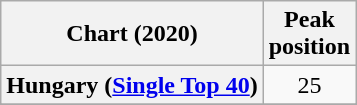<table class="wikitable sortable plainrowheaders" style="text-align:center">
<tr>
<th scope="col">Chart (2020)</th>
<th scope="col">Peak<br>position</th>
</tr>
<tr>
<th scope="row">Hungary (<a href='#'>Single Top 40</a>)</th>
<td>25</td>
</tr>
<tr>
</tr>
<tr>
</tr>
</table>
